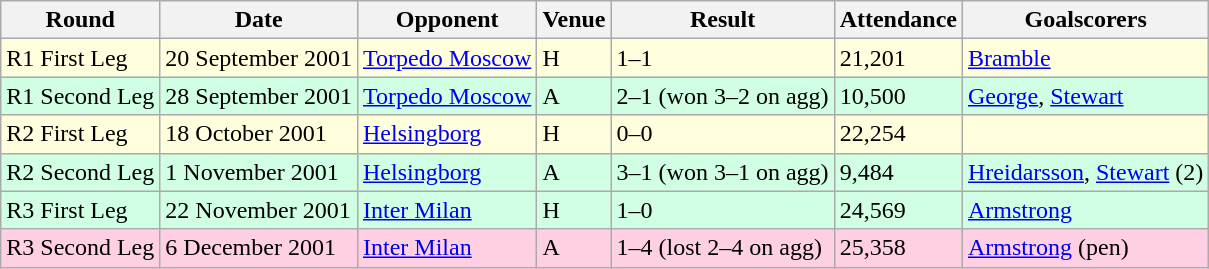<table class="wikitable">
<tr>
<th>Round</th>
<th>Date</th>
<th>Opponent</th>
<th>Venue</th>
<th>Result</th>
<th>Attendance</th>
<th>Goalscorers</th>
</tr>
<tr style="background-color: #ffffdd;">
<td>R1 First Leg</td>
<td>20 September 2001</td>
<td><a href='#'>Torpedo Moscow</a></td>
<td>H</td>
<td>1–1</td>
<td>21,201</td>
<td><a href='#'>Bramble</a></td>
</tr>
<tr style="background-color: #d0ffe3;">
<td>R1 Second Leg</td>
<td>28 September 2001</td>
<td><a href='#'>Torpedo Moscow</a></td>
<td>A</td>
<td>2–1 (won 3–2 on agg)</td>
<td>10,500</td>
<td><a href='#'>George</a>, <a href='#'>Stewart</a></td>
</tr>
<tr style="background-color: #ffffdd;">
<td>R2 First Leg</td>
<td>18 October 2001</td>
<td><a href='#'>Helsingborg</a></td>
<td>H</td>
<td>0–0</td>
<td>22,254</td>
<td></td>
</tr>
<tr style="background-color: #d0ffe3;">
<td>R2 Second Leg</td>
<td>1 November 2001</td>
<td><a href='#'>Helsingborg</a></td>
<td>A</td>
<td>3–1 (won 3–1 on agg)</td>
<td>9,484</td>
<td><a href='#'>Hreidarsson</a>, <a href='#'>Stewart</a> (2)</td>
</tr>
<tr style="background-color: #d0ffe3;">
<td>R3 First Leg</td>
<td>22 November 2001</td>
<td><a href='#'>Inter Milan</a></td>
<td>H</td>
<td>1–0</td>
<td>24,569</td>
<td><a href='#'>Armstrong</a></td>
</tr>
<tr style="background-color: #ffd0e3;">
<td>R3 Second Leg</td>
<td>6 December 2001</td>
<td><a href='#'>Inter Milan</a></td>
<td>A</td>
<td>1–4 (lost 2–4 on agg)</td>
<td>25,358</td>
<td><a href='#'>Armstrong</a> (pen)</td>
</tr>
</table>
